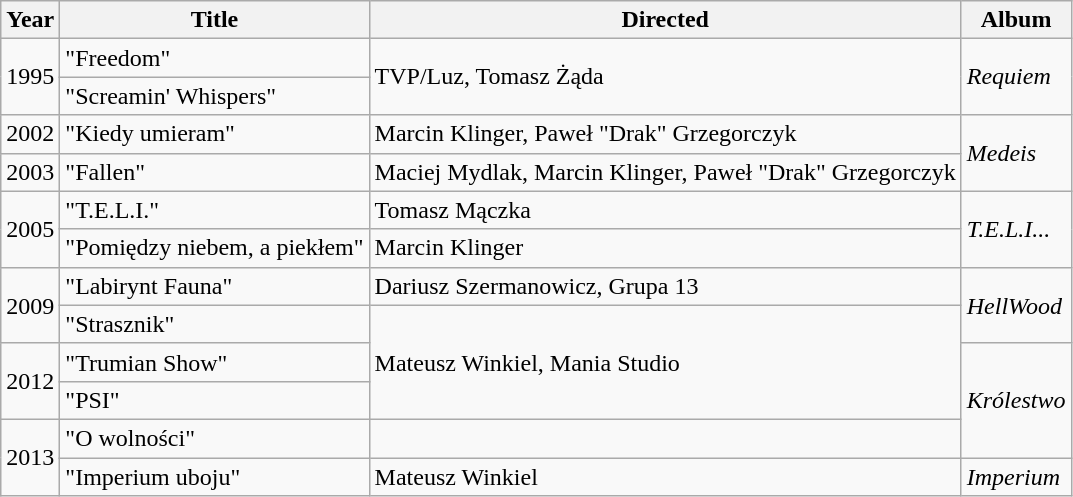<table class="wikitable">
<tr>
<th>Year</th>
<th>Title</th>
<th>Directed</th>
<th>Album</th>
</tr>
<tr>
<td rowspan=2>1995</td>
<td>"Freedom"</td>
<td rowspan=2>TVP/Luz, Tomasz Żąda</td>
<td rowspan=2><em>Requiem</em></td>
</tr>
<tr>
<td>"Screamin' Whispers"</td>
</tr>
<tr>
<td>2002</td>
<td>"Kiedy umieram"</td>
<td>Marcin Klinger, Paweł "Drak" Grzegorczyk</td>
<td rowspan=2><em>Medeis</em></td>
</tr>
<tr>
<td>2003</td>
<td>"Fallen"</td>
<td>Maciej Mydlak, Marcin Klinger, Paweł "Drak" Grzegorczyk</td>
</tr>
<tr>
<td rowspan=2>2005</td>
<td>"T.E.L.I."</td>
<td>Tomasz Mączka</td>
<td rowspan=2><em>T.E.L.I...</em></td>
</tr>
<tr>
<td>"Pomiędzy niebem, a piekłem"</td>
<td>Marcin Klinger</td>
</tr>
<tr>
<td rowspan=2>2009</td>
<td>"Labirynt Fauna"</td>
<td>Dariusz Szermanowicz, Grupa 13</td>
<td rowspan=2><em>HellWood</em></td>
</tr>
<tr>
<td>"Strasznik"</td>
<td rowspan=3>Mateusz Winkiel, Mania Studio</td>
</tr>
<tr>
<td rowspan=2>2012</td>
<td>"Trumian Show"</td>
<td rowspan=3><em>Królestwo</em></td>
</tr>
<tr>
<td>"PSI"</td>
</tr>
<tr>
<td rowspan=2>2013</td>
<td>"O wolności"</td>
<td></td>
</tr>
<tr>
<td>"Imperium uboju"</td>
<td>Mateusz Winkiel</td>
<td><em>Imperium</em></td>
</tr>
</table>
